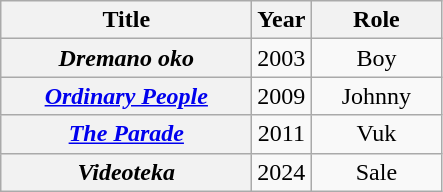<table class="wikitable sortable plainrowheaders" style="text-align:center;">
<tr>
<th scope="col" style="width:10em;">Title</th>
<th scope="col">Year</th>
<th scope="col" style="width:5em;">Role</th>
</tr>
<tr>
<th scope="row"><em>Dremano oko</em></th>
<td>2003</td>
<td>Boy</td>
</tr>
<tr>
<th scope="row"><em><a href='#'>Ordinary People</a></em></th>
<td>2009</td>
<td>Johnny</td>
</tr>
<tr>
<th scope="row"><em><a href='#'>The Parade</a></em></th>
<td>2011</td>
<td>Vuk</td>
</tr>
<tr>
<th scope="row"><em>Videoteka</em></th>
<td>2024</td>
<td>Sale</td>
</tr>
</table>
